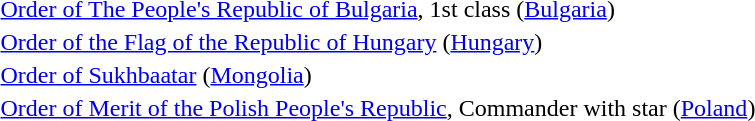<table>
<tr>
<td></td>
<td><a href='#'>Order of The People's Republic of Bulgaria</a>, 1st class (<a href='#'>Bulgaria</a>)</td>
</tr>
<tr>
<td></td>
<td><a href='#'>Order of the Flag of the Republic of Hungary</a> (<a href='#'>Hungary</a>)</td>
</tr>
<tr>
<td></td>
<td><a href='#'>Order of Sukhbaatar</a> (<a href='#'>Mongolia</a>)</td>
</tr>
<tr>
<td></td>
<td><a href='#'>Order of Merit of the Polish People's Republic</a>, Commander with star (<a href='#'>Poland</a>)</td>
</tr>
<tr>
</tr>
</table>
